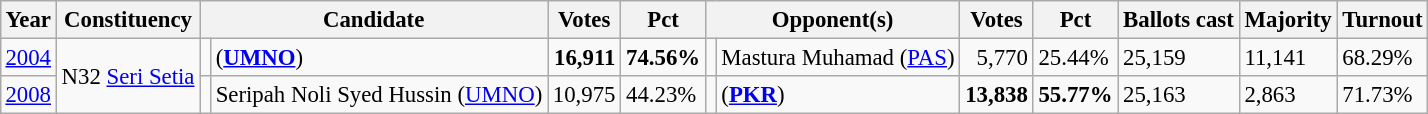<table class="wikitable" style="margin:0.5em ; font-size:95%">
<tr>
<th>Year</th>
<th>Constituency</th>
<th colspan=2>Candidate</th>
<th>Votes</th>
<th>Pct</th>
<th colspan=2>Opponent(s)</th>
<th>Votes</th>
<th>Pct</th>
<th>Ballots cast</th>
<th>Majority</th>
<th>Turnout</th>
</tr>
<tr>
<td><a href='#'>2004</a></td>
<td rowspan=2>N32 <a href='#'>Seri Setia</a></td>
<td></td>
<td> (<a href='#'><strong>UMNO</strong></a>)</td>
<td align="right"><strong>16,911</strong></td>
<td><strong>74.56%</strong></td>
<td></td>
<td>Mastura Muhamad (<a href='#'>PAS</a>)</td>
<td align="right">5,770</td>
<td>25.44%</td>
<td>25,159</td>
<td>11,141</td>
<td>68.29%</td>
</tr>
<tr>
<td><a href='#'>2008</a></td>
<td></td>
<td>Seripah Noli Syed Hussin (<a href='#'>UMNO</a>)</td>
<td align="right">10,975</td>
<td>44.23%</td>
<td></td>
<td> (<a href='#'><strong>PKR</strong></a>)</td>
<td align="right"><strong>13,838</strong></td>
<td><strong>55.77%</strong></td>
<td>25,163</td>
<td>2,863</td>
<td>71.73%</td>
</tr>
</table>
